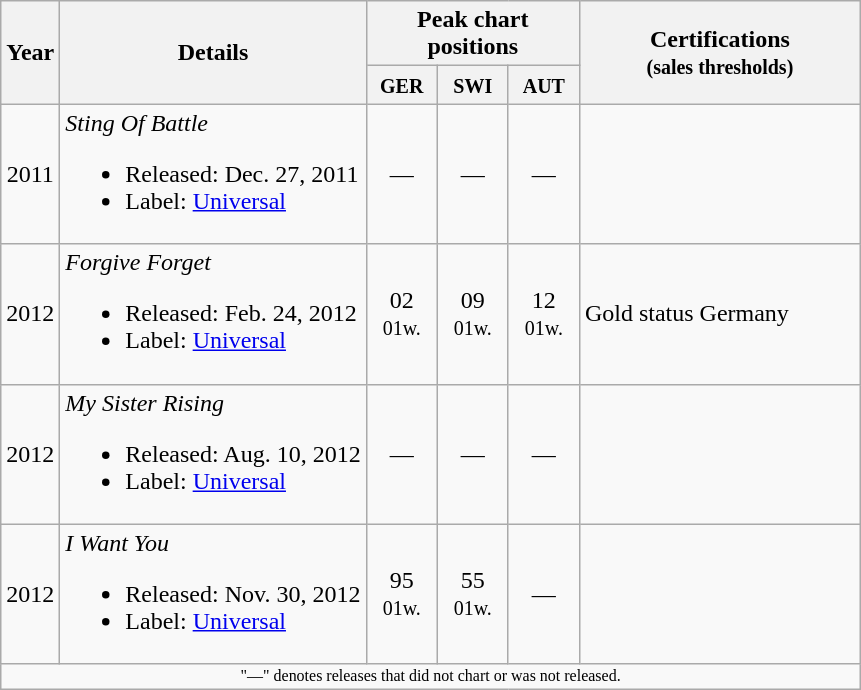<table class="wikitable">
<tr>
<th rowspan="2" style="width:30px;">Year</th>
<th rowspan="2">Details</th>
<th colspan="3">Peak chart positions</th>
<th rowspan="2" style="width:180px;">Certifications<br><small>(sales thresholds)</small></th>
</tr>
<tr>
<th width="40"><small>GER</small><br></th>
<th width="40"><small>SWI</small><br></th>
<th width="40"><small>AUT</small><br></th>
</tr>
<tr>
<td style="text-align:center;">2011</td>
<td><em>Sting Of Battle</em><br><ul><li>Released: Dec. 27, 2011</li><li>Label: <a href='#'>Universal</a></li></ul></td>
<td style="text-align:center;">—</td>
<td style="text-align:center;">—</td>
<td style="text-align:center;">—</td>
<td></td>
</tr>
<tr>
<td style="text-align:center;">2012</td>
<td><em>Forgive Forget</em><br><ul><li>Released: Feb. 24, 2012</li><li>Label: <a href='#'>Universal</a></li></ul></td>
<td style="text-align:center;">02 <small>01w.</small></td>
<td style="text-align:center;">09 <small>01w.</small></td>
<td style="text-align:center;">12 <small>01w.</small></td>
<td>Gold status Germany</td>
</tr>
<tr>
<td style="text-align:center;">2012</td>
<td><em>My Sister Rising</em><br><ul><li>Released: Aug. 10, 2012</li><li>Label: <a href='#'>Universal</a></li></ul></td>
<td style="text-align:center;">—</td>
<td style="text-align:center;">—</td>
<td style="text-align:center;">—</td>
<td></td>
</tr>
<tr>
<td style="text-align:center;">2012</td>
<td><em>I Want You</em><br><ul><li>Released: Nov. 30, 2012</li><li>Label: <a href='#'>Universal</a></li></ul></td>
<td style="text-align:center;">95 <small>01w.</small></td>
<td style="text-align:center;">55 <small>01w.</small></td>
<td style="text-align:center;">—</td>
<td></td>
</tr>
<tr>
<td colspan="23" style="text-align:center; font-size:8pt;">"—" denotes releases that did not chart or was not released.</td>
</tr>
</table>
